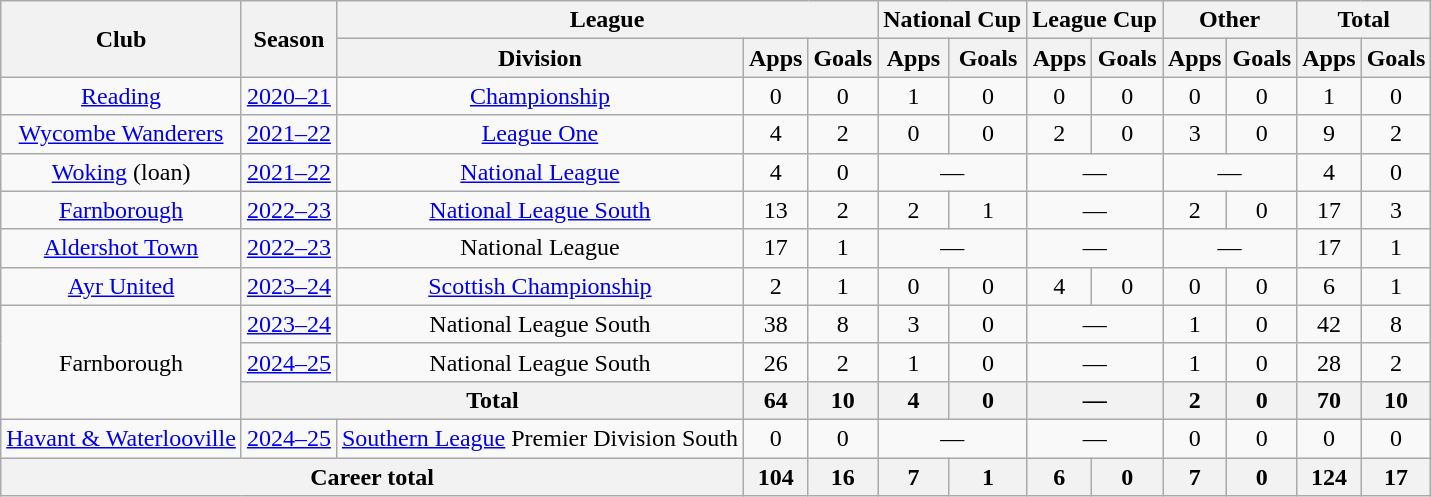<table class="wikitable" style="text-align:center">
<tr>
<th rowspan="2">Club</th>
<th rowspan="2">Season</th>
<th colspan="3">League</th>
<th colspan="2">National Cup</th>
<th colspan="2">League Cup</th>
<th colspan="2">Other</th>
<th colspan="2">Total</th>
</tr>
<tr>
<th>Division</th>
<th>Apps</th>
<th>Goals</th>
<th>Apps</th>
<th>Goals</th>
<th>Apps</th>
<th>Goals</th>
<th>Apps</th>
<th>Goals</th>
<th>Apps</th>
<th>Goals</th>
</tr>
<tr>
<td><a href='#'>Reading</a></td>
<td><a href='#'>2020–21</a></td>
<td><a href='#'>Championship</a></td>
<td>0</td>
<td>0</td>
<td>1</td>
<td>0</td>
<td>0</td>
<td>0</td>
<td>0</td>
<td>0</td>
<td>1</td>
<td>0</td>
</tr>
<tr>
<td><a href='#'>Wycombe Wanderers</a></td>
<td><a href='#'>2021–22</a></td>
<td><a href='#'>League One</a></td>
<td>4</td>
<td>2</td>
<td>0</td>
<td>0</td>
<td>2</td>
<td>0</td>
<td>3</td>
<td>0</td>
<td>9</td>
<td>2</td>
</tr>
<tr>
<td><a href='#'>Woking</a> (loan)</td>
<td><a href='#'>2021–22</a></td>
<td><a href='#'>National League</a></td>
<td>4</td>
<td>0</td>
<td colspan="2">—</td>
<td colspan="2">—</td>
<td colspan="2">—</td>
<td>4</td>
<td>0</td>
</tr>
<tr>
<td><a href='#'>Farnborough</a></td>
<td><a href='#'>2022–23</a></td>
<td><a href='#'>National League South</a></td>
<td>13</td>
<td>2</td>
<td>2</td>
<td>1</td>
<td colspan="2">—</td>
<td>2</td>
<td>0</td>
<td>17</td>
<td>3</td>
</tr>
<tr>
<td><a href='#'>Aldershot Town</a></td>
<td><a href='#'>2022–23</a></td>
<td>National League</td>
<td>17</td>
<td>1</td>
<td colspan="2">—</td>
<td colspan="2">—</td>
<td colspan="2">—</td>
<td>17</td>
<td>1</td>
</tr>
<tr>
<td><a href='#'>Ayr United</a></td>
<td><a href='#'>2023–24</a></td>
<td><a href='#'>Scottish Championship</a></td>
<td>2</td>
<td>1</td>
<td>0</td>
<td>0</td>
<td>4</td>
<td>0</td>
<td>0</td>
<td>0</td>
<td>6</td>
<td>1</td>
</tr>
<tr>
<td rowspan="3">Farnborough</td>
<td><a href='#'>2023–24</a></td>
<td>National League South</td>
<td>38</td>
<td>8</td>
<td>3</td>
<td>0</td>
<td colspan="2">—</td>
<td>1</td>
<td>0</td>
<td>42</td>
<td>8</td>
</tr>
<tr>
<td><a href='#'>2024–25</a></td>
<td>National League South</td>
<td>26</td>
<td>2</td>
<td>1</td>
<td>0</td>
<td colspan="2">—</td>
<td>1</td>
<td>0</td>
<td>28</td>
<td>2</td>
</tr>
<tr>
<th colspan="2">Total</th>
<th>64</th>
<th>10</th>
<th>4</th>
<th>0</th>
<th colspan="2">—</th>
<th>2</th>
<th>0</th>
<th>70</th>
<th>10</th>
</tr>
<tr>
<td><a href='#'>Havant & Waterlooville</a></td>
<td><a href='#'>2024–25</a></td>
<td><a href='#'>Southern League</a> Premier Division South</td>
<td>0</td>
<td>0</td>
<td colspan="2">—</td>
<td colspan="2">—</td>
<td>0</td>
<td>0</td>
<td>0</td>
<td>0</td>
</tr>
<tr>
<th colspan="3">Career total</th>
<th>104</th>
<th>16</th>
<th>7</th>
<th>1</th>
<th>6</th>
<th>0</th>
<th>7</th>
<th>0</th>
<th>124</th>
<th>17</th>
</tr>
</table>
